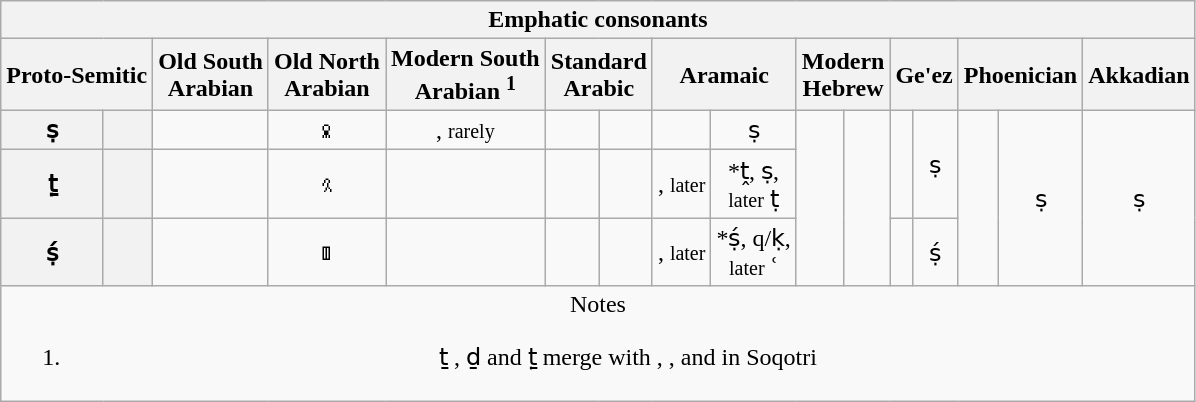<table class="wikitable" style="text-align:center;">
<tr>
<th colspan="16">Emphatic consonants</th>
</tr>
<tr>
<th colspan="2">Proto-Semitic</th>
<th>Old South<br>Arabian</th>
<th>Old North<br>Arabian</th>
<th>Modern South<br>Arabian <sup>1</sup></th>
<th colspan="2">Standard<br>Arabic</th>
<th colspan="2">Aramaic</th>
<th colspan="2">Modern<br>Hebrew</th>
<th colspan="2">Ge'ez</th>
<th colspan="2">Phoenician</th>
<th>Akkadian</th>
</tr>
<tr>
<th>ṣ</th>
<th></th>
<td></td>
<td>𐪎</td>
<td>, <small>rarely</small> </td>
<td><big></big></td>
<td></td>
<td></td>
<td>ṣ</td>
<td rowspan="3"></td>
<td rowspan="3"></td>
<td rowspan="2"></td>
<td rowspan="2">ṣ</td>
<td rowspan="3"></td>
<td rowspan="3">ṣ</td>
<td rowspan="3">ṣ</td>
</tr>
<tr>
<th>ṯ̣</th>
<th></th>
<td></td>
<td>𐪜</td>
<td></td>
<td><big></big></td>
<td></td>
<td>, <small>later</small> </td>
<td>*ṱ, ṣ,<br><small>later</small> ṭ</td>
</tr>
<tr>
<th>ṣ́</th>
<th></th>
<td></td>
<td>𐪓</td>
<td></td>
<td><big></big></td>
<td></td>
<td>, <small>later</small> </td>
<td>*ṣ́, q/ḳ,<br><small>later</small> ʿ</td>
<td></td>
<td>ṣ́</td>
</tr>
<tr>
<td colspan="16">Notes<br><ol><li>ṯ , ḏ  and ṯ̣  merge with , , and  in Soqotri</li></ol></td>
</tr>
</table>
